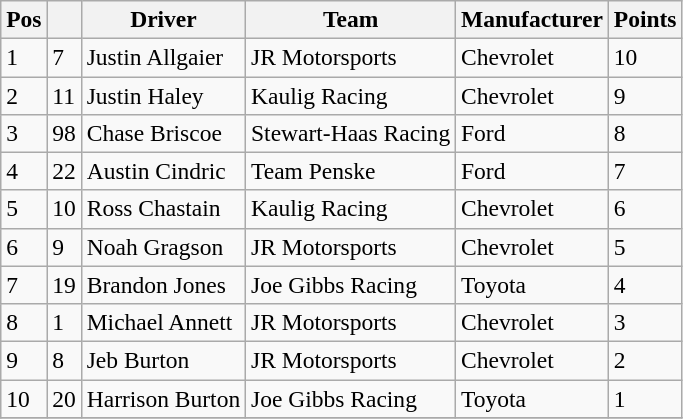<table class="wikitable" style="font-size:98%">
<tr>
<th>Pos</th>
<th></th>
<th>Driver</th>
<th>Team</th>
<th>Manufacturer</th>
<th>Points</th>
</tr>
<tr>
<td>1</td>
<td>7</td>
<td>Justin Allgaier</td>
<td>JR Motorsports</td>
<td>Chevrolet</td>
<td>10</td>
</tr>
<tr>
<td>2</td>
<td>11</td>
<td>Justin Haley</td>
<td>Kaulig Racing</td>
<td>Chevrolet</td>
<td>9</td>
</tr>
<tr>
<td>3</td>
<td>98</td>
<td>Chase Briscoe</td>
<td>Stewart-Haas Racing</td>
<td>Ford</td>
<td>8</td>
</tr>
<tr>
<td>4</td>
<td>22</td>
<td>Austin Cindric</td>
<td>Team Penske</td>
<td>Ford</td>
<td>7</td>
</tr>
<tr>
<td>5</td>
<td>10</td>
<td>Ross Chastain</td>
<td>Kaulig Racing</td>
<td>Chevrolet</td>
<td>6</td>
</tr>
<tr>
<td>6</td>
<td>9</td>
<td>Noah Gragson</td>
<td>JR Motorsports</td>
<td>Chevrolet</td>
<td>5</td>
</tr>
<tr>
<td>7</td>
<td>19</td>
<td>Brandon Jones</td>
<td>Joe Gibbs Racing</td>
<td>Toyota</td>
<td>4</td>
</tr>
<tr>
<td>8</td>
<td>1</td>
<td>Michael Annett</td>
<td>JR Motorsports</td>
<td>Chevrolet</td>
<td>3</td>
</tr>
<tr>
<td>9</td>
<td>8</td>
<td>Jeb Burton</td>
<td>JR Motorsports</td>
<td>Chevrolet</td>
<td>2</td>
</tr>
<tr>
<td>10</td>
<td>20</td>
<td>Harrison Burton</td>
<td>Joe Gibbs Racing</td>
<td>Toyota</td>
<td>1</td>
</tr>
<tr>
</tr>
</table>
